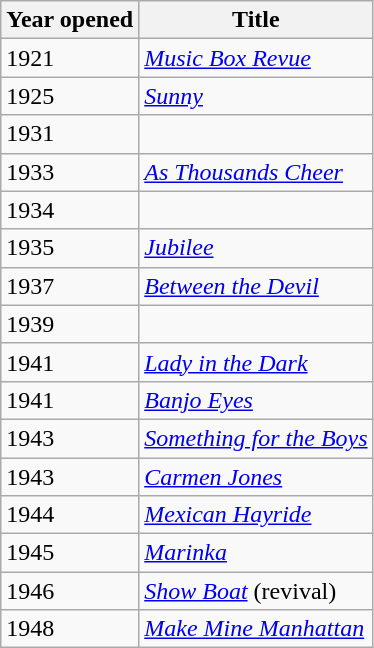<table class="wikitable sortable">
<tr>
<th>Year opened</th>
<th>Title</th>
</tr>
<tr>
<td>1921</td>
<td><em><a href='#'>Music Box Revue</a></em></td>
</tr>
<tr>
<td>1925</td>
<td><em><a href='#'>Sunny</a></em></td>
</tr>
<tr>
<td>1931</td>
<td><em></em></td>
</tr>
<tr>
<td>1933</td>
<td><em><a href='#'>As Thousands Cheer</a></em></td>
</tr>
<tr>
<td>1934</td>
<td><em></em></td>
</tr>
<tr>
<td>1935</td>
<td><em><a href='#'>Jubilee</a></em></td>
</tr>
<tr>
<td>1937</td>
<td><em><a href='#'>Between the Devil</a></em></td>
</tr>
<tr>
<td>1939</td>
<td><em></em></td>
</tr>
<tr>
<td>1941</td>
<td><em><a href='#'>Lady in the Dark</a></em></td>
</tr>
<tr>
<td>1941</td>
<td><em><a href='#'>Banjo Eyes</a></em></td>
</tr>
<tr>
<td>1943</td>
<td><em><a href='#'>Something for the Boys</a></em></td>
</tr>
<tr>
<td>1943</td>
<td><em><a href='#'>Carmen Jones</a></em></td>
</tr>
<tr>
<td>1944</td>
<td><em><a href='#'>Mexican Hayride</a></em></td>
</tr>
<tr>
<td>1945</td>
<td><em><a href='#'>Marinka</a></em></td>
</tr>
<tr>
<td>1946</td>
<td><em><a href='#'>Show Boat</a></em> (revival)</td>
</tr>
<tr>
<td>1948</td>
<td><em><a href='#'>Make Mine Manhattan</a></em></td>
</tr>
</table>
